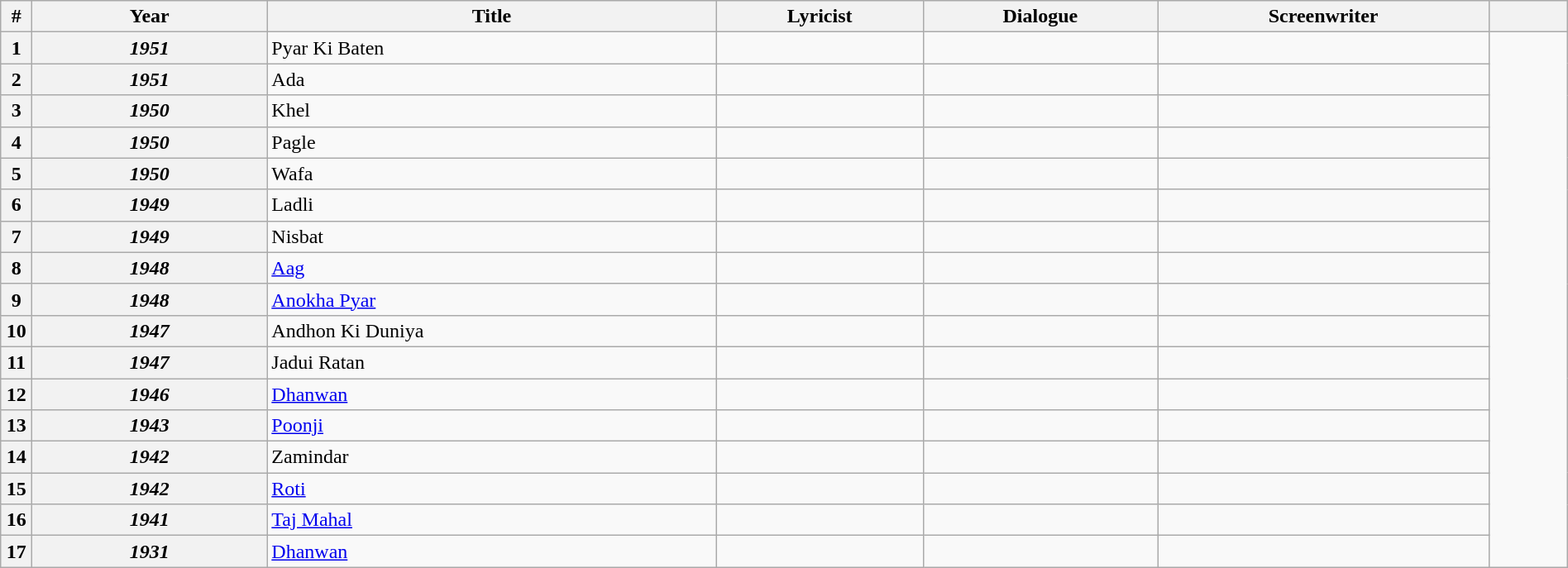<table class="wikitable sortable plainrowheaders" width=100%>
<tr>
<th scope="col" width=2%>#</th>
<th scope="col" width=15%>Year</th>
<th scope="col">Title</th>
<th scope="col">Lyricist</th>
<th scope="col">Dialogue</th>
<th scope="col">Screenwriter</th>
<th width=5%></th>
</tr>
<tr>
<th scope="row" align="left">1</th>
<th><em>1951</em></th>
<td>Pyar Ki Baten</td>
<td></td>
<td></td>
<td></td>
<td rowspan="17"></td>
</tr>
<tr>
<th scope="row" align="left">2</th>
<th><em>1951</em></th>
<td>Ada</td>
<td></td>
<td></td>
<td></td>
</tr>
<tr>
<th scope="row" align="left">3</th>
<th><em>1950</em></th>
<td>Khel</td>
<td></td>
<td></td>
<td></td>
</tr>
<tr>
<th scope="row" align="left">4</th>
<th><em>1950</em></th>
<td>Pagle</td>
<td></td>
<td></td>
<td></td>
</tr>
<tr>
<th scope="row" align="left">5</th>
<th><em>1950</em></th>
<td>Wafa</td>
<td></td>
<td></td>
<td></td>
</tr>
<tr>
<th scope="row" align="left">6</th>
<th><em>1949</em></th>
<td>Ladli</td>
<td></td>
<td></td>
<td></td>
</tr>
<tr>
<th scope="row" align="left">7</th>
<th><em>1949</em></th>
<td>Nisbat</td>
<td></td>
<td></td>
<td></td>
</tr>
<tr>
<th scope="row" align="left">8</th>
<th><em>1948</em></th>
<td><a href='#'>Aag</a></td>
<td></td>
<td></td>
<td></td>
</tr>
<tr>
<th scope="row" align="left">9</th>
<th><em>1948</em></th>
<td><a href='#'>Anokha Pyar</a></td>
<td></td>
<td></td>
<td></td>
</tr>
<tr>
<th scope="row" align="left">10</th>
<th><em>1947</em></th>
<td>Andhon Ki Duniya</td>
<td></td>
<td></td>
<td></td>
</tr>
<tr>
<th scope="row" align="left">11</th>
<th><em>1947</em></th>
<td>Jadui Ratan</td>
<td></td>
<td></td>
<td></td>
</tr>
<tr>
<th scope="row" align="left">12</th>
<th><em>1946</em></th>
<td><a href='#'>Dhanwan</a></td>
<td></td>
<td></td>
<td></td>
</tr>
<tr>
<th scope="row" align="left">13</th>
<th><em>1943</em></th>
<td><a href='#'>Poonji</a></td>
<td></td>
<td></td>
<td></td>
</tr>
<tr>
<th scope="row" align="left">14</th>
<th><em>1942</em></th>
<td>Zamindar</td>
<td></td>
<td></td>
<td></td>
</tr>
<tr>
<th scope="row" align="left">15</th>
<th><em>1942</em></th>
<td><a href='#'>Roti</a></td>
<td></td>
<td></td>
<td></td>
</tr>
<tr>
<th scope="row" align="left">16</th>
<th><em>1941</em></th>
<td><a href='#'>Taj Mahal</a></td>
<td></td>
<td></td>
<td></td>
</tr>
<tr>
<th scope="row" align="left">17</th>
<th><em>1931</em></th>
<td><a href='#'>Dhanwan</a></td>
<td></td>
<td></td>
<td></td>
</tr>
</table>
